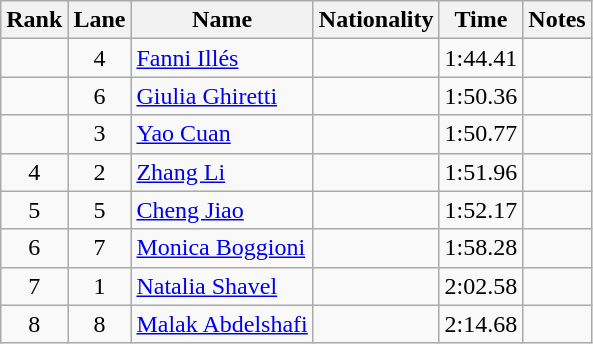<table class="wikitable sortable" style="text-align:center">
<tr>
<th>Rank</th>
<th>Lane</th>
<th>Name</th>
<th>Nationality</th>
<th>Time</th>
<th>Notes</th>
</tr>
<tr>
<td></td>
<td>4</td>
<td align=left><a href='#'>Fanni Illés</a></td>
<td align=left></td>
<td>1:44.41</td>
<td></td>
</tr>
<tr>
<td></td>
<td>6</td>
<td align=left><a href='#'>Giulia Ghiretti</a></td>
<td align=left></td>
<td>1:50.36</td>
<td></td>
</tr>
<tr>
<td></td>
<td>3</td>
<td align=left><a href='#'>Yao Cuan</a></td>
<td align=left></td>
<td>1:50.77</td>
<td></td>
</tr>
<tr>
<td>4</td>
<td>2</td>
<td align=left><a href='#'>Zhang Li</a></td>
<td align=left></td>
<td>1:51.96</td>
<td></td>
</tr>
<tr>
<td>5</td>
<td>5</td>
<td align=left><a href='#'>Cheng Jiao</a></td>
<td align=left></td>
<td>1:52.17</td>
<td></td>
</tr>
<tr>
<td>6</td>
<td>7</td>
<td align=left><a href='#'>Monica Boggioni</a></td>
<td align=left></td>
<td>1:58.28</td>
<td></td>
</tr>
<tr>
<td>7</td>
<td>1</td>
<td align=left><a href='#'>Natalia Shavel</a></td>
<td align=left></td>
<td>2:02.58</td>
<td></td>
</tr>
<tr>
<td>8</td>
<td>8</td>
<td align=left><a href='#'>Malak Abdelshafi</a></td>
<td align=left></td>
<td>2:14.68</td>
<td></td>
</tr>
</table>
